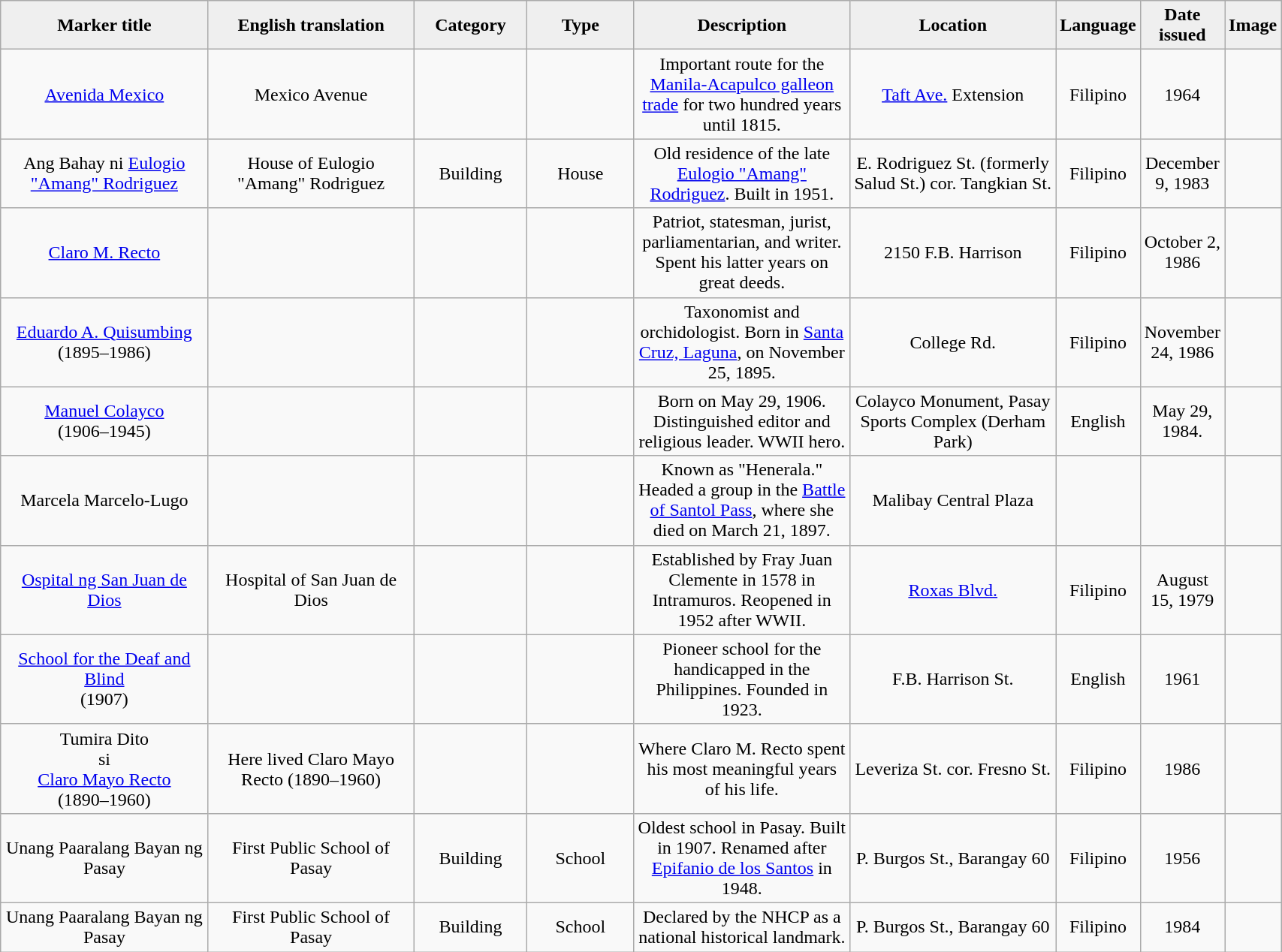<table class="wikitable" style="width:90%; text-align:center;">
<tr>
<th style="width:20%; background:#efefef;">Marker title</th>
<th style="width:20%; background:#efefef;">English translation</th>
<th style="width:10%; background:#efefef;">Category</th>
<th style="width:10%; background:#efefef;">Type</th>
<th style="width:20%; background:#efefef;">Description</th>
<th style="width:20%; background:#efefef;">Location</th>
<th style="width:10%; background:#efefef;">Language</th>
<th style="width:10%; background:#efefef;">Date issued</th>
<th style="width:10%; background:#efefef;">Image</th>
</tr>
<tr>
<td><a href='#'>Avenida Mexico</a></td>
<td>Mexico Avenue</td>
<td></td>
<td></td>
<td>Important route for the <a href='#'>Manila-Acapulco galleon trade</a> for two hundred years until 1815.</td>
<td><a href='#'>Taft Ave.</a> Extension</td>
<td>Filipino</td>
<td>1964</td>
<td></td>
</tr>
<tr>
<td>Ang Bahay ni <a href='#'>Eulogio "Amang" Rodriguez</a></td>
<td>House of Eulogio "Amang" Rodriguez</td>
<td>Building</td>
<td>House</td>
<td>Old residence of the late <a href='#'>Eulogio "Amang" Rodriguez</a>. Built in 1951.</td>
<td>E. Rodriguez St. (formerly Salud St.) cor. Tangkian St.</td>
<td>Filipino</td>
<td>December 9, 1983</td>
<td></td>
</tr>
<tr>
<td><a href='#'>Claro M. Recto</a></td>
<td></td>
<td></td>
<td></td>
<td>Patriot, statesman, jurist, parliamentarian, and writer. Spent his latter years on great deeds.</td>
<td>2150 F.B. Harrison</td>
<td>Filipino</td>
<td>October 2, 1986</td>
<td></td>
</tr>
<tr>
<td><a href='#'>Eduardo A. Quisumbing</a><br>(1895–1986)</td>
<td></td>
<td></td>
<td></td>
<td>Taxonomist and orchidologist. Born in <a href='#'>Santa Cruz, Laguna</a>, on November 25, 1895.</td>
<td>College Rd.</td>
<td>Filipino</td>
<td>November 24, 1986</td>
<td></td>
</tr>
<tr>
<td><a href='#'>Manuel Colayco</a><br>(1906–1945)</td>
<td></td>
<td></td>
<td></td>
<td>Born on May 29, 1906. Distinguished editor and religious leader. WWII hero.</td>
<td>Colayco Monument, Pasay Sports Complex (Derham Park)</td>
<td>English</td>
<td>May 29, 1984.</td>
<td></td>
</tr>
<tr>
<td>Marcela Marcelo-Lugo</td>
<td></td>
<td></td>
<td></td>
<td>Known as "Henerala." Headed a group in the <a href='#'>Battle of Santol Pass</a>, where she died on March 21, 1897.</td>
<td>Malibay Central Plaza</td>
<td></td>
<td></td>
<td></td>
</tr>
<tr>
<td><a href='#'>Ospital ng San Juan de Dios</a></td>
<td>Hospital of San Juan de Dios</td>
<td></td>
<td></td>
<td>Established by Fray Juan Clemente in 1578 in Intramuros. Reopened in 1952 after WWII.</td>
<td><a href='#'>Roxas Blvd.</a></td>
<td>Filipino</td>
<td>August 15, 1979</td>
<td></td>
</tr>
<tr>
<td><a href='#'>School for the Deaf and Blind</a><br>(1907)</td>
<td></td>
<td></td>
<td></td>
<td>Pioneer school for the handicapped in the Philippines. Founded in 1923.</td>
<td>F.B. Harrison St.</td>
<td>English</td>
<td>1961</td>
<td></td>
</tr>
<tr>
<td>Tumira Dito <br>si<br> <a href='#'>Claro Mayo Recto</a><br>(1890–1960)</td>
<td>Here lived Claro Mayo Recto (1890–1960)</td>
<td></td>
<td></td>
<td>Where Claro M. Recto spent his most meaningful years of his life.</td>
<td>Leveriza St. cor. Fresno St.</td>
<td>Filipino</td>
<td>1986</td>
<td></td>
</tr>
<tr>
<td>Unang Paaralang Bayan ng Pasay</td>
<td>First Public School of Pasay</td>
<td>Building</td>
<td>School</td>
<td>Oldest school in Pasay. Built in 1907. Renamed after <a href='#'>Epifanio de los Santos</a> in 1948.</td>
<td>P. Burgos St., Barangay 60</td>
<td>Filipino</td>
<td>1956</td>
<td></td>
</tr>
<tr>
<td>Unang Paaralang Bayan ng Pasay</td>
<td>First Public School of Pasay</td>
<td>Building</td>
<td>School</td>
<td>Declared by the NHCP as a national historical landmark.</td>
<td>P. Burgos St., Barangay 60</td>
<td>Filipino</td>
<td>1984</td>
<td></td>
</tr>
</table>
